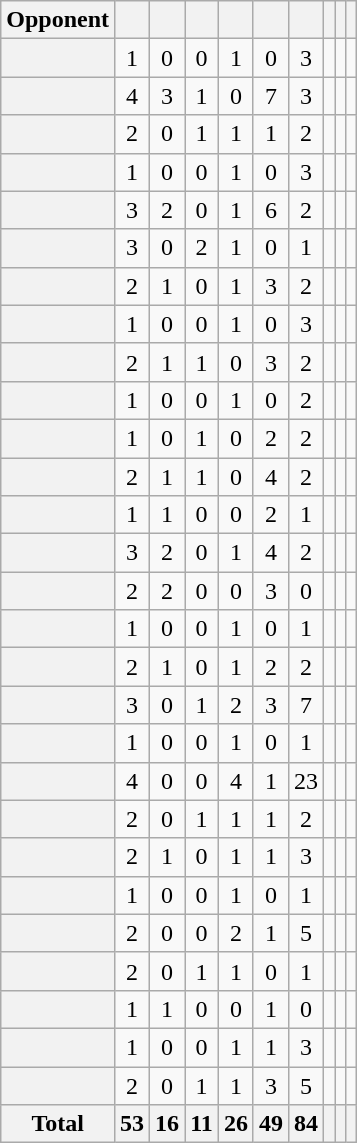<table class="wikitable plainrowheaders sortable" style="text-align:center">
<tr>
<th scope=col>Opponent</th>
<th scope=col></th>
<th scope=col></th>
<th scope=col></th>
<th scope=col></th>
<th scope=col></th>
<th scope=col></th>
<th scope=col></th>
<th scope=col></th>
<th scope=col></th>
</tr>
<tr>
<th scope=row style="text-align:left;"></th>
<td>1</td>
<td>0</td>
<td>0</td>
<td>1</td>
<td>0</td>
<td>3</td>
<td></td>
<td></td>
<td></td>
</tr>
<tr>
<th scope=row style="text-align:left;"></th>
<td>4</td>
<td>3</td>
<td>1</td>
<td>0</td>
<td>7</td>
<td>3</td>
<td></td>
<td></td>
<td></td>
</tr>
<tr>
<th scope=row style="text-align:left;"></th>
<td>2</td>
<td>0</td>
<td>1</td>
<td>1</td>
<td>1</td>
<td>2</td>
<td></td>
<td></td>
<td></td>
</tr>
<tr>
<th scope=row style="text-align:left;"></th>
<td>1</td>
<td>0</td>
<td>0</td>
<td>1</td>
<td>0</td>
<td>3</td>
<td></td>
<td></td>
<td></td>
</tr>
<tr>
<th scope=row style="text-align:left;"></th>
<td>3</td>
<td>2</td>
<td>0</td>
<td>1</td>
<td>6</td>
<td>2</td>
<td></td>
<td></td>
<td></td>
</tr>
<tr>
<th scope=row style="text-align:left;"></th>
<td>3</td>
<td>0</td>
<td>2</td>
<td>1</td>
<td>0</td>
<td>1</td>
<td></td>
<td></td>
<td></td>
</tr>
<tr>
<th scope=row style="text-align:left;"></th>
<td>2</td>
<td>1</td>
<td>0</td>
<td>1</td>
<td>3</td>
<td>2</td>
<td></td>
<td></td>
<td></td>
</tr>
<tr>
<th scope=row style="text-align:left;"></th>
<td>1</td>
<td>0</td>
<td>0</td>
<td>1</td>
<td>0</td>
<td>3</td>
<td></td>
<td></td>
<td></td>
</tr>
<tr>
<th scope=row style="text-align:left;"></th>
<td>2</td>
<td>1</td>
<td>1</td>
<td>0</td>
<td>3</td>
<td>2</td>
<td></td>
<td></td>
<td></td>
</tr>
<tr>
<th scope=row style="text-align:left;"></th>
<td>1</td>
<td>0</td>
<td>0</td>
<td>1</td>
<td>0</td>
<td>2</td>
<td></td>
<td></td>
<td></td>
</tr>
<tr>
<th scope=row style="text-align:left;"></th>
<td>1</td>
<td>0</td>
<td>1</td>
<td>0</td>
<td>2</td>
<td>2</td>
<td></td>
<td></td>
<td></td>
</tr>
<tr>
<th scope=row style="text-align:left;"></th>
<td>2</td>
<td>1</td>
<td>1</td>
<td>0</td>
<td>4</td>
<td>2</td>
<td></td>
<td></td>
<td></td>
</tr>
<tr>
<th scope=row style="text-align:left;"></th>
<td>1</td>
<td>1</td>
<td>0</td>
<td>0</td>
<td>2</td>
<td>1</td>
<td></td>
<td></td>
<td></td>
</tr>
<tr>
<th scope=row style="text-align:left;"></th>
<td>3</td>
<td>2</td>
<td>0</td>
<td>1</td>
<td>4</td>
<td>2</td>
<td></td>
<td></td>
<td></td>
</tr>
<tr>
<th scope=row style="text-align:left;"></th>
<td>2</td>
<td>2</td>
<td>0</td>
<td>0</td>
<td>3</td>
<td>0</td>
<td></td>
<td></td>
<td></td>
</tr>
<tr>
<th scope=row style="text-align:left;"></th>
<td>1</td>
<td>0</td>
<td>0</td>
<td>1</td>
<td>0</td>
<td>1</td>
<td></td>
<td></td>
<td></td>
</tr>
<tr>
<th scope=row style="text-align:left;"></th>
<td>2</td>
<td>1</td>
<td>0</td>
<td>1</td>
<td>2</td>
<td>2</td>
<td></td>
<td></td>
<td></td>
</tr>
<tr>
<th scope=row style="text-align:left;"></th>
<td>3</td>
<td>0</td>
<td>1</td>
<td>2</td>
<td>3</td>
<td>7</td>
<td></td>
<td></td>
<td></td>
</tr>
<tr>
<th scope=row style="text-align:left;"></th>
<td>1</td>
<td>0</td>
<td>0</td>
<td>1</td>
<td>0</td>
<td>1</td>
<td></td>
<td></td>
<td></td>
</tr>
<tr>
<th scope=row style="text-align:left;"></th>
<td>4</td>
<td>0</td>
<td>0</td>
<td>4</td>
<td>1</td>
<td>23</td>
<td></td>
<td></td>
<td></td>
</tr>
<tr>
<th scope=row style="text-align:left;"></th>
<td>2</td>
<td>0</td>
<td>1</td>
<td>1</td>
<td>1</td>
<td>2</td>
<td></td>
<td></td>
<td></td>
</tr>
<tr>
<th scope=row style="text-align:left;"></th>
<td>2</td>
<td>1</td>
<td>0</td>
<td>1</td>
<td>1</td>
<td>3</td>
<td></td>
<td></td>
<td></td>
</tr>
<tr>
<th scope=row style="text-align:left;"></th>
<td>1</td>
<td>0</td>
<td>0</td>
<td>1</td>
<td>0</td>
<td>1</td>
<td></td>
<td></td>
<td></td>
</tr>
<tr>
<th scope="row" style="text-align:left;"></th>
<td>2</td>
<td>0</td>
<td>0</td>
<td>2</td>
<td>1</td>
<td>5</td>
<td></td>
<td></td>
<td></td>
</tr>
<tr>
<th scope="row" style="text-align:left;"></th>
<td>2</td>
<td>0</td>
<td>1</td>
<td>1</td>
<td>0</td>
<td>1</td>
<td></td>
<td></td>
<td></td>
</tr>
<tr>
<th scope=row style="text-align:left;"></th>
<td>1</td>
<td>1</td>
<td>0</td>
<td>0</td>
<td>1</td>
<td>0</td>
<td></td>
<td></td>
<td></td>
</tr>
<tr>
<th scope=row style="text-align:left;"></th>
<td>1</td>
<td>0</td>
<td>0</td>
<td>1</td>
<td>1</td>
<td>3</td>
<td></td>
<td></td>
<td></td>
</tr>
<tr>
<th scope=row style="text-align:left;"></th>
<td>2</td>
<td>0</td>
<td>1</td>
<td>1</td>
<td>3</td>
<td>5</td>
<td></td>
<td></td>
<td></td>
</tr>
<tr class="sortbottom">
<th>Total</th>
<th>53</th>
<th>16</th>
<th>11</th>
<th>26</th>
<th>49</th>
<th>84</th>
<th></th>
<th></th>
<th></th>
</tr>
</table>
